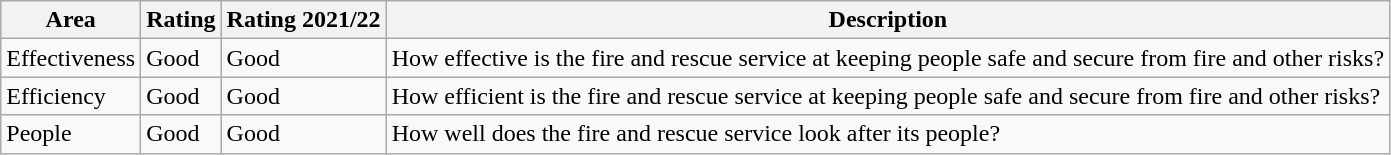<table class="wikitable">
<tr>
<th>Area</th>
<th>Rating</th>
<th>Rating 2021/22</th>
<th>Description</th>
</tr>
<tr>
<td>Effectiveness</td>
<td>Good</td>
<td>Good</td>
<td>How effective is the fire and rescue service at keeping people safe and secure from fire and other risks?</td>
</tr>
<tr>
<td>Efficiency</td>
<td>Good</td>
<td>Good</td>
<td>How efficient is the fire and rescue service at keeping people safe and secure from fire and other risks?</td>
</tr>
<tr>
<td>People</td>
<td>Good</td>
<td>Good</td>
<td>How well does the fire and rescue service look after its people?</td>
</tr>
</table>
